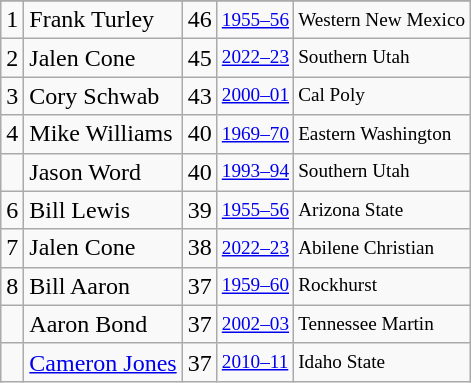<table class="wikitable">
<tr>
</tr>
<tr>
<td>1</td>
<td>Frank Turley</td>
<td>46</td>
<td style="font-size:80%;"><a href='#'>1955–56</a></td>
<td style="font-size:80%;">Western New Mexico</td>
</tr>
<tr>
<td>2</td>
<td>Jalen Cone</td>
<td>45</td>
<td style="font-size:80%;"><a href='#'>2022–23</a></td>
<td style="font-size:80%;">Southern Utah</td>
</tr>
<tr>
<td>3</td>
<td>Cory Schwab</td>
<td>43</td>
<td style="font-size:80%;"><a href='#'>2000–01</a></td>
<td style="font-size:80%;">Cal Poly</td>
</tr>
<tr>
<td>4</td>
<td>Mike Williams</td>
<td>40</td>
<td style="font-size:80%;"><a href='#'>1969–70</a></td>
<td style="font-size:80%;">Eastern Washington</td>
</tr>
<tr>
<td></td>
<td>Jason Word</td>
<td>40</td>
<td style="font-size:80%;"><a href='#'>1993–94</a></td>
<td style="font-size:80%;">Southern Utah</td>
</tr>
<tr>
<td>6</td>
<td>Bill Lewis</td>
<td>39</td>
<td style="font-size:80%;"><a href='#'>1955–56</a></td>
<td style="font-size:80%;">Arizona State</td>
</tr>
<tr>
<td>7</td>
<td>Jalen Cone</td>
<td>38</td>
<td style="font-size:80%;"><a href='#'>2022–23</a></td>
<td style="font-size:80%;">Abilene Christian</td>
</tr>
<tr>
<td>8</td>
<td>Bill Aaron</td>
<td>37</td>
<td style="font-size:80%;"><a href='#'>1959–60</a></td>
<td style="font-size:80%;">Rockhurst</td>
</tr>
<tr>
<td></td>
<td>Aaron Bond</td>
<td>37</td>
<td style="font-size:80%;"><a href='#'>2002–03</a></td>
<td style="font-size:80%;">Tennessee Martin</td>
</tr>
<tr>
<td></td>
<td><a href='#'>Cameron Jones</a></td>
<td>37</td>
<td style="font-size:80%;"><a href='#'>2010–11</a></td>
<td style="font-size:80%;">Idaho State</td>
</tr>
</table>
